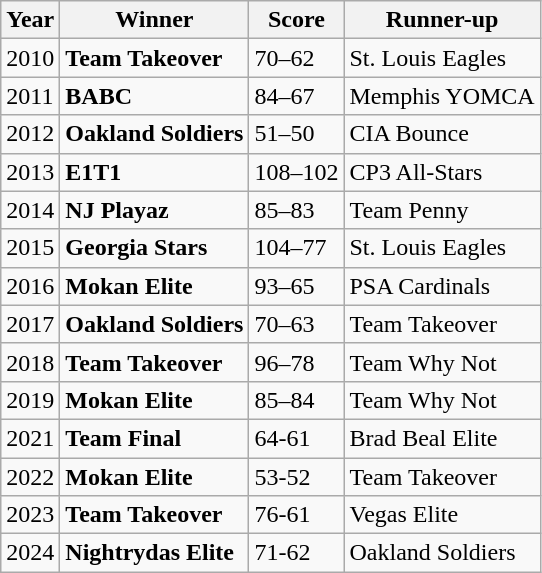<table class="wikitable sortable">
<tr>
<th>Year</th>
<th>Winner</th>
<th>Score</th>
<th>Runner-up</th>
</tr>
<tr>
<td>2010</td>
<td><strong>Team Takeover</strong></td>
<td>70–62</td>
<td>St. Louis Eagles</td>
</tr>
<tr>
<td>2011</td>
<td><strong>BABC</strong></td>
<td>84–67</td>
<td>Memphis YOMCA</td>
</tr>
<tr>
<td>2012</td>
<td><strong>Oakland Soldiers</strong></td>
<td>51–50</td>
<td>CIA Bounce</td>
</tr>
<tr>
<td>2013</td>
<td><strong>E1T1</strong></td>
<td>108–102</td>
<td>CP3 All-Stars</td>
</tr>
<tr>
<td>2014</td>
<td><strong>NJ Playaz</strong></td>
<td>85–83</td>
<td>Team Penny</td>
</tr>
<tr>
<td>2015</td>
<td><strong>Georgia Stars</strong></td>
<td>104–77</td>
<td>St. Louis Eagles</td>
</tr>
<tr>
<td>2016</td>
<td><strong>Mokan Elite</strong></td>
<td>93–65</td>
<td>PSA Cardinals</td>
</tr>
<tr>
<td>2017</td>
<td><strong>Oakland Soldiers</strong></td>
<td>70–63</td>
<td>Team Takeover</td>
</tr>
<tr>
<td>2018</td>
<td><strong>Team Takeover</strong></td>
<td>96–78</td>
<td>Team Why Not</td>
</tr>
<tr>
<td>2019</td>
<td><strong>Mokan Elite</strong></td>
<td>85–84</td>
<td>Team Why Not</td>
</tr>
<tr>
<td>2021</td>
<td><strong>Team Final</strong></td>
<td>64-61</td>
<td>Brad Beal Elite</td>
</tr>
<tr>
<td>2022</td>
<td><strong>Mokan Elite</strong></td>
<td>53-52</td>
<td>Team Takeover</td>
</tr>
<tr>
<td>2023</td>
<td><strong>Team Takeover</strong></td>
<td>76-61</td>
<td>Vegas Elite</td>
</tr>
<tr>
<td>2024</td>
<td><strong>Nightrydas Elite</strong></td>
<td>71-62</td>
<td>Oakland Soldiers</td>
</tr>
</table>
